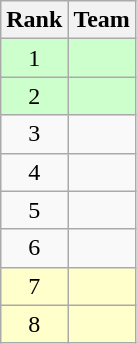<table class=wikitable style="text-align: center;">
<tr>
<th>Rank</th>
<th>Team</th>
</tr>
<tr style="background: #CCFFCC;">
<td>1</td>
<td style="text-align: left;"><strong></strong></td>
</tr>
<tr style="background: #CCFFCC;">
<td>2</td>
<td style="text-align: left;"><strong></strong></td>
</tr>
<tr>
<td>3</td>
<td style="text-align: left;"></td>
</tr>
<tr>
<td>4</td>
<td style="text-align: left;"></td>
</tr>
<tr>
<td>5</td>
<td style="text-align: left;"></td>
</tr>
<tr>
<td>6</td>
<td style="text-align: left;"></td>
</tr>
<tr style="background: #FFFFCC;">
<td>7</td>
<td style="text-align: left;"></td>
</tr>
<tr style="background: #FFFFCC;">
<td>8</td>
<td style="text-align: left;"></td>
</tr>
</table>
